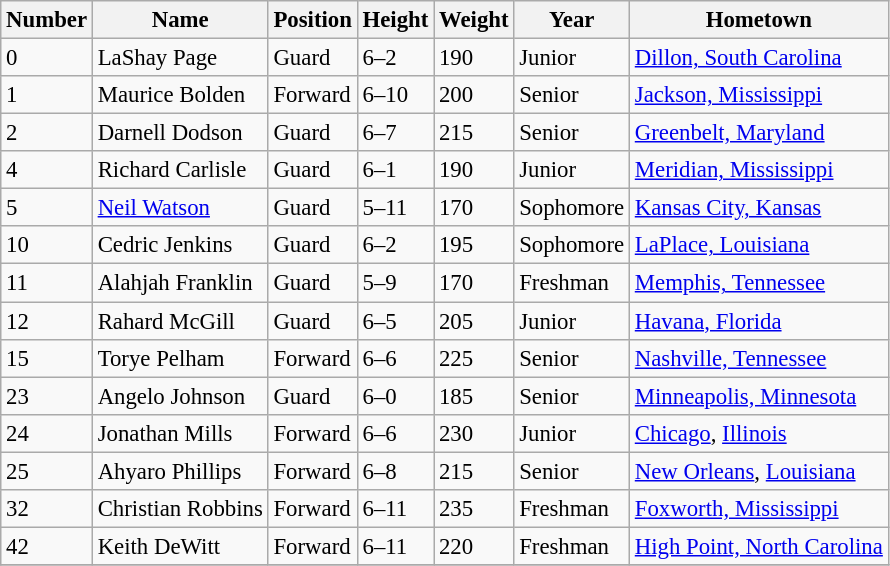<table class="wikitable" style="font-size: 95%;">
<tr>
<th>Number</th>
<th>Name</th>
<th>Position</th>
<th>Height</th>
<th>Weight</th>
<th>Year</th>
<th>Hometown</th>
</tr>
<tr>
<td>0</td>
<td>LaShay Page</td>
<td>Guard</td>
<td>6–2</td>
<td>190</td>
<td>Junior</td>
<td><a href='#'>Dillon, South Carolina</a></td>
</tr>
<tr>
<td>1</td>
<td>Maurice Bolden</td>
<td>Forward</td>
<td>6–10</td>
<td>200</td>
<td>Senior</td>
<td><a href='#'>Jackson, Mississippi</a></td>
</tr>
<tr>
<td>2</td>
<td>Darnell Dodson</td>
<td>Guard</td>
<td>6–7</td>
<td>215</td>
<td>Senior</td>
<td><a href='#'>Greenbelt, Maryland</a></td>
</tr>
<tr>
<td>4</td>
<td>Richard Carlisle</td>
<td>Guard</td>
<td>6–1</td>
<td>190</td>
<td>Junior</td>
<td><a href='#'>Meridian, Mississippi</a></td>
</tr>
<tr>
<td>5</td>
<td><a href='#'>Neil Watson</a></td>
<td>Guard</td>
<td>5–11</td>
<td>170</td>
<td>Sophomore</td>
<td><a href='#'>Kansas City, Kansas</a></td>
</tr>
<tr>
<td>10</td>
<td>Cedric Jenkins</td>
<td>Guard</td>
<td>6–2</td>
<td>195</td>
<td>Sophomore</td>
<td><a href='#'>LaPlace, Louisiana</a></td>
</tr>
<tr>
<td>11</td>
<td>Alahjah Franklin</td>
<td>Guard</td>
<td>5–9</td>
<td>170</td>
<td>Freshman</td>
<td><a href='#'>Memphis, Tennessee</a></td>
</tr>
<tr>
<td>12</td>
<td>Rahard McGill</td>
<td>Guard</td>
<td>6–5</td>
<td>205</td>
<td>Junior</td>
<td><a href='#'>Havana, Florida</a></td>
</tr>
<tr>
<td>15</td>
<td>Torye Pelham</td>
<td>Forward</td>
<td>6–6</td>
<td>225</td>
<td>Senior</td>
<td><a href='#'>Nashville, Tennessee</a></td>
</tr>
<tr>
<td>23</td>
<td>Angelo Johnson</td>
<td>Guard</td>
<td>6–0</td>
<td>185</td>
<td>Senior</td>
<td><a href='#'>Minneapolis, Minnesota</a></td>
</tr>
<tr>
<td>24</td>
<td>Jonathan Mills</td>
<td>Forward</td>
<td>6–6</td>
<td>230</td>
<td>Junior</td>
<td><a href='#'>Chicago</a>, <a href='#'>Illinois</a></td>
</tr>
<tr>
<td>25</td>
<td>Ahyaro Phillips</td>
<td>Forward</td>
<td>6–8</td>
<td>215</td>
<td>Senior</td>
<td><a href='#'>New Orleans</a>, <a href='#'>Louisiana</a></td>
</tr>
<tr>
<td>32</td>
<td>Christian Robbins</td>
<td>Forward</td>
<td>6–11</td>
<td>235</td>
<td>Freshman</td>
<td><a href='#'>Foxworth, Mississippi</a></td>
</tr>
<tr>
<td>42</td>
<td>Keith DeWitt</td>
<td>Forward</td>
<td>6–11</td>
<td>220</td>
<td>Freshman</td>
<td><a href='#'>High Point, North Carolina</a></td>
</tr>
<tr>
</tr>
</table>
